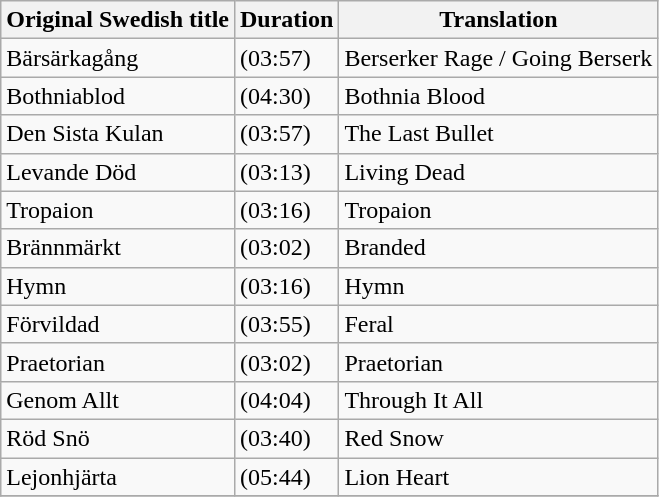<table class="wikitable">
<tr>
<th>Original Swedish title</th>
<th>Duration</th>
<th>Translation</th>
</tr>
<tr>
<td>Bärsärkagång</td>
<td>(03:57)</td>
<td>Berserker Rage / Going Berserk</td>
</tr>
<tr>
<td>Bothniablod</td>
<td>(04:30)</td>
<td>Bothnia Blood</td>
</tr>
<tr>
<td>Den Sista Kulan</td>
<td>(03:57)</td>
<td>The Last Bullet</td>
</tr>
<tr>
<td>Levande Död</td>
<td>(03:13)</td>
<td>Living Dead</td>
</tr>
<tr>
<td>Tropaion</td>
<td>(03:16)</td>
<td>Tropaion</td>
</tr>
<tr>
<td>Brännmärkt</td>
<td>(03:02)</td>
<td>Branded</td>
</tr>
<tr>
<td>Hymn</td>
<td>(03:16)</td>
<td>Hymn</td>
</tr>
<tr>
<td>Förvildad</td>
<td>(03:55)</td>
<td>Feral</td>
</tr>
<tr>
<td>Praetorian</td>
<td>(03:02)</td>
<td>Praetorian</td>
</tr>
<tr>
<td>Genom Allt</td>
<td>(04:04)</td>
<td>Through It All</td>
</tr>
<tr>
<td>Röd Snö</td>
<td>(03:40)</td>
<td>Red Snow</td>
</tr>
<tr>
<td>Lejonhjärta</td>
<td>(05:44)</td>
<td>Lion Heart</td>
</tr>
<tr>
</tr>
</table>
